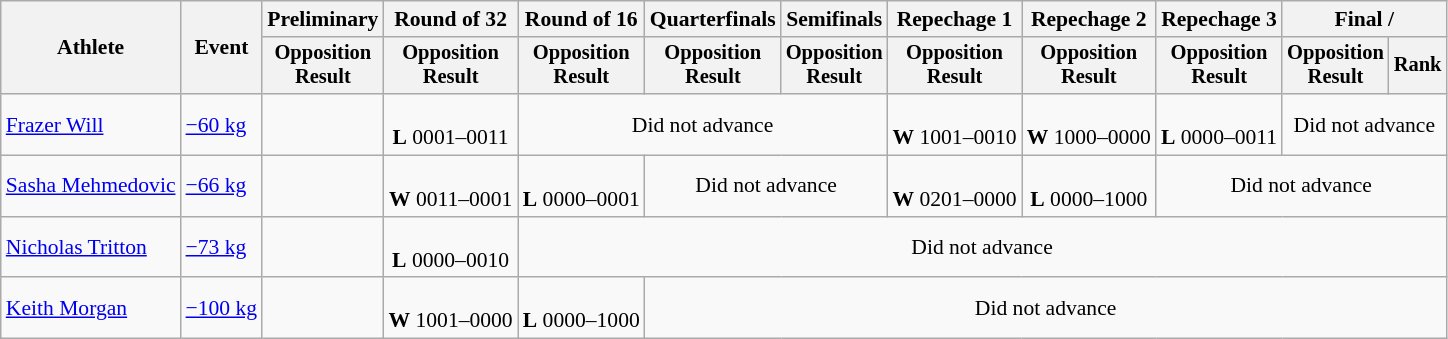<table class="wikitable" style="font-size:90%">
<tr>
<th rowspan="2">Athlete</th>
<th rowspan="2">Event</th>
<th>Preliminary</th>
<th>Round of 32</th>
<th>Round of 16</th>
<th>Quarterfinals</th>
<th>Semifinals</th>
<th>Repechage 1</th>
<th>Repechage 2</th>
<th>Repechage 3</th>
<th colspan=2>Final / </th>
</tr>
<tr style="font-size:95%">
<th>Opposition<br>Result</th>
<th>Opposition<br>Result</th>
<th>Opposition<br>Result</th>
<th>Opposition<br>Result</th>
<th>Opposition<br>Result</th>
<th>Opposition<br>Result</th>
<th>Opposition<br>Result</th>
<th>Opposition<br>Result</th>
<th>Opposition<br>Result</th>
<th>Rank</th>
</tr>
<tr align=center>
<td align=left><a href='#'>Frazer Will</a></td>
<td align=left><a href='#'>−60 kg</a></td>
<td></td>
<td> <br> <strong>L</strong> 0001–0011</td>
<td colspan=3>Did not advance</td>
<td> <br> <strong>W</strong> 1001–0010</td>
<td> <br> <strong>W</strong> 1000–0000</td>
<td> <br> <strong>L</strong> 0000–0011</td>
<td colspan=2>Did not advance</td>
</tr>
<tr align=center>
<td align=left><a href='#'>Sasha Mehmedovic</a></td>
<td align=left><a href='#'>−66 kg</a></td>
<td></td>
<td> <br> <strong>W</strong> 0011–0001</td>
<td> <br> <strong>L</strong> 0000–0001</td>
<td colspan=2>Did not advance</td>
<td> <br> <strong>W</strong> 0201–0000</td>
<td> <br> <strong>L</strong> 0000–1000</td>
<td colspan=3>Did not advance</td>
</tr>
<tr align=center>
<td align=left><a href='#'>Nicholas Tritton</a></td>
<td align=left><a href='#'>−73 kg</a></td>
<td></td>
<td align=center><br> <strong>L</strong> 0000–0010</td>
<td colspan=8>Did not advance</td>
</tr>
<tr align=center>
<td align=left><a href='#'>Keith Morgan</a></td>
<td align=left><a href='#'>−100 kg</a></td>
<td></td>
<td><br><strong>W</strong> 1001–0000</td>
<td><br><strong>L</strong> 0000–1000</td>
<td colspan=7>Did not advance</td>
</tr>
</table>
